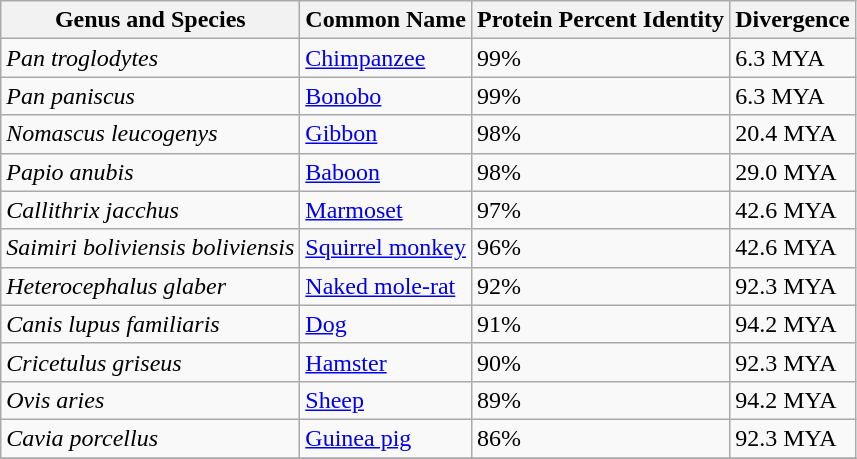<table class="wikitable sortable">
<tr>
<th>Genus and Species</th>
<th>Common Name</th>
<th>Protein Percent Identity</th>
<th>Divergence</th>
</tr>
<tr>
<td><em>Pan troglodytes</em></td>
<td><a href='#'>Chimpanzee</a></td>
<td>99%</td>
<td>6.3 MYA</td>
</tr>
<tr>
<td><em>Pan paniscus</em></td>
<td><a href='#'>Bonobo</a></td>
<td>99%</td>
<td>6.3 MYA</td>
</tr>
<tr>
<td><em>Nomascus leucogenys</em></td>
<td><a href='#'>Gibbon</a></td>
<td>98%</td>
<td>20.4 MYA</td>
</tr>
<tr>
<td><em>Papio anubis</em></td>
<td><a href='#'>Baboon</a></td>
<td>98%</td>
<td>29.0 MYA</td>
</tr>
<tr>
<td><em>Callithrix jacchus</em></td>
<td><a href='#'>Marmoset</a></td>
<td>97%</td>
<td>42.6 MYA</td>
</tr>
<tr>
<td><em>Saimiri boliviensis boliviensis</em></td>
<td><a href='#'>Squirrel monkey</a></td>
<td>96%</td>
<td>42.6 MYA</td>
</tr>
<tr>
<td><em>Heterocephalus glaber</em></td>
<td><a href='#'>Naked mole-rat</a></td>
<td>92%</td>
<td>92.3 MYA</td>
</tr>
<tr>
<td><em>Canis lupus familiaris</em></td>
<td><a href='#'>Dog</a></td>
<td>91%</td>
<td>94.2 MYA</td>
</tr>
<tr>
<td><em>Cricetulus griseus</em></td>
<td><a href='#'>Hamster</a></td>
<td>90%</td>
<td>92.3 MYA</td>
</tr>
<tr>
<td><em>Ovis aries</em></td>
<td><a href='#'>Sheep</a></td>
<td>89%</td>
<td>94.2 MYA</td>
</tr>
<tr>
<td><em>Cavia porcellus</em></td>
<td><a href='#'>Guinea pig</a></td>
<td>86%</td>
<td>92.3 MYA</td>
</tr>
<tr>
</tr>
</table>
